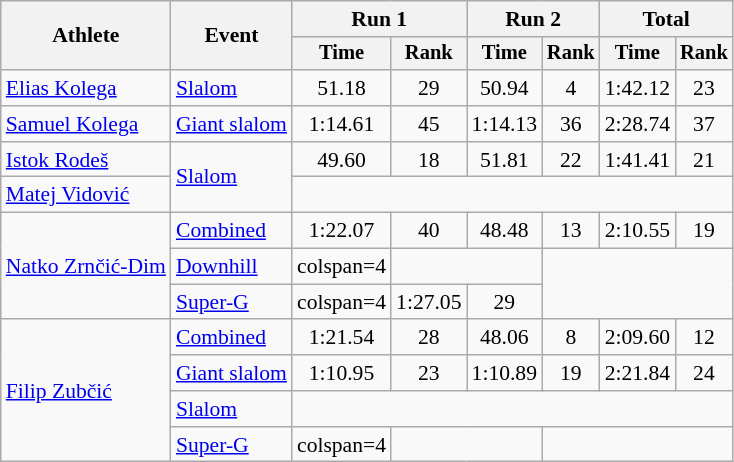<table class="wikitable" style="font-size:90%">
<tr>
<th rowspan=2>Athlete</th>
<th rowspan=2>Event</th>
<th colspan=2>Run 1</th>
<th colspan=2>Run 2</th>
<th colspan=2>Total</th>
</tr>
<tr style="font-size:95%">
<th>Time</th>
<th>Rank</th>
<th>Time</th>
<th>Rank</th>
<th>Time</th>
<th>Rank</th>
</tr>
<tr align=center>
<td align=left><a href='#'>Elias Kolega</a></td>
<td align=left><a href='#'>Slalom</a></td>
<td>51.18</td>
<td>29</td>
<td>50.94</td>
<td>4</td>
<td>1:42.12</td>
<td>23</td>
</tr>
<tr align=center>
<td align=left><a href='#'>Samuel Kolega</a></td>
<td align=left><a href='#'>Giant slalom</a></td>
<td>1:14.61</td>
<td>45</td>
<td>1:14.13</td>
<td>36</td>
<td>2:28.74</td>
<td>37</td>
</tr>
<tr align=center>
<td align=left><a href='#'>Istok Rodeš</a></td>
<td align=left rowspan=2><a href='#'>Slalom</a></td>
<td>49.60</td>
<td>18</td>
<td>51.81</td>
<td>22</td>
<td>1:41.41</td>
<td>21</td>
</tr>
<tr align=center>
<td align=left><a href='#'>Matej Vidović</a></td>
<td colspan=6></td>
</tr>
<tr align=center>
<td align=left rowspan=3><a href='#'>Natko Zrnčić-Dim</a></td>
<td align=left><a href='#'>Combined</a></td>
<td>1:22.07</td>
<td>40</td>
<td>48.48</td>
<td>13</td>
<td>2:10.55</td>
<td>19</td>
</tr>
<tr align=center>
<td align=left><a href='#'>Downhill</a></td>
<td>colspan=4 </td>
<td colspan=2></td>
</tr>
<tr align=center>
<td align=left><a href='#'>Super-G</a></td>
<td>colspan=4 </td>
<td>1:27.05</td>
<td>29</td>
</tr>
<tr align=center>
<td align=left rowspan=4><a href='#'>Filip Zubčić</a></td>
<td align=left><a href='#'>Combined</a></td>
<td>1:21.54</td>
<td>28</td>
<td>48.06</td>
<td>8</td>
<td>2:09.60</td>
<td>12</td>
</tr>
<tr align=center>
<td align=left><a href='#'>Giant slalom</a></td>
<td>1:10.95</td>
<td>23</td>
<td>1:10.89</td>
<td>19</td>
<td>2:21.84</td>
<td>24</td>
</tr>
<tr align=center>
<td align=left><a href='#'>Slalom</a></td>
<td colspan=6></td>
</tr>
<tr align=center>
<td align=left><a href='#'>Super-G</a></td>
<td>colspan=4 </td>
<td colspan=2></td>
</tr>
</table>
